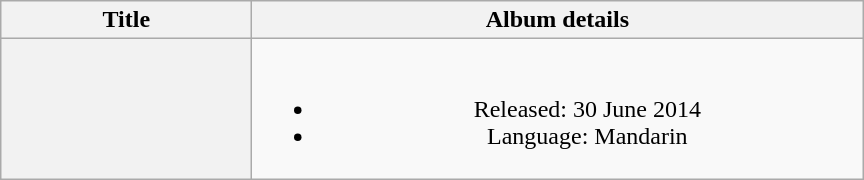<table class="wikitable plainrowheaders" style="text-align:center;">
<tr>
<th scope="col" style="width:10em;">Title</th>
<th scope="col" style="width:25em;">Album details</th>
</tr>
<tr>
<th scope="row"><em></em></th>
<td><br><ul><li>Released: 30 June 2014</li><li>Language: Mandarin</li></ul></td>
</tr>
</table>
